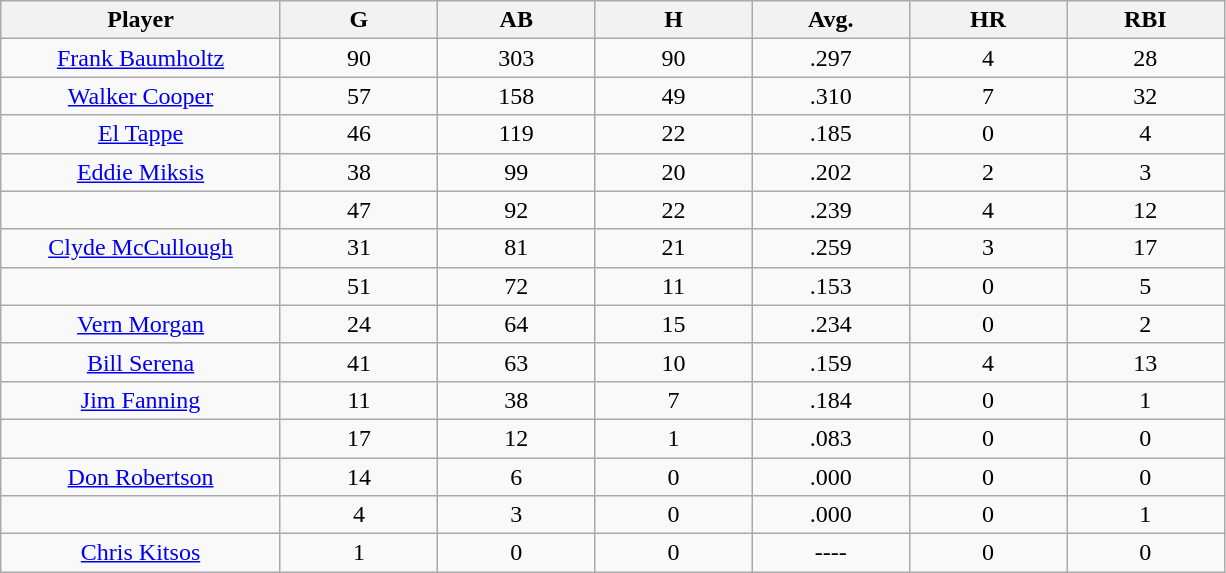<table class="wikitable sortable">
<tr>
<th bgcolor="#DDDDFF" width="16%">Player</th>
<th bgcolor="#DDDDFF" width="9%">G</th>
<th bgcolor="#DDDDFF" width="9%">AB</th>
<th bgcolor="#DDDDFF" width="9%">H</th>
<th bgcolor="#DDDDFF" width="9%">Avg.</th>
<th bgcolor="#DDDDFF" width="9%">HR</th>
<th bgcolor="#DDDDFF" width="9%">RBI</th>
</tr>
<tr align="center">
<td><a href='#'>Frank Baumholtz</a></td>
<td>90</td>
<td>303</td>
<td>90</td>
<td>.297</td>
<td>4</td>
<td>28</td>
</tr>
<tr align=center>
<td><a href='#'>Walker Cooper</a></td>
<td>57</td>
<td>158</td>
<td>49</td>
<td>.310</td>
<td>7</td>
<td>32</td>
</tr>
<tr align=center>
<td><a href='#'>El Tappe</a></td>
<td>46</td>
<td>119</td>
<td>22</td>
<td>.185</td>
<td>0</td>
<td>4</td>
</tr>
<tr align=center>
<td><a href='#'>Eddie Miksis</a></td>
<td>38</td>
<td>99</td>
<td>20</td>
<td>.202</td>
<td>2</td>
<td>3</td>
</tr>
<tr align=center>
<td></td>
<td>47</td>
<td>92</td>
<td>22</td>
<td>.239</td>
<td>4</td>
<td>12</td>
</tr>
<tr align="center">
<td><a href='#'>Clyde McCullough</a></td>
<td>31</td>
<td>81</td>
<td>21</td>
<td>.259</td>
<td>3</td>
<td>17</td>
</tr>
<tr align=center>
<td></td>
<td>51</td>
<td>72</td>
<td>11</td>
<td>.153</td>
<td>0</td>
<td>5</td>
</tr>
<tr align="center">
<td><a href='#'>Vern Morgan</a></td>
<td>24</td>
<td>64</td>
<td>15</td>
<td>.234</td>
<td>0</td>
<td>2</td>
</tr>
<tr align=center>
<td><a href='#'>Bill Serena</a></td>
<td>41</td>
<td>63</td>
<td>10</td>
<td>.159</td>
<td>4</td>
<td>13</td>
</tr>
<tr align=center>
<td><a href='#'>Jim Fanning</a></td>
<td>11</td>
<td>38</td>
<td>7</td>
<td>.184</td>
<td>0</td>
<td>1</td>
</tr>
<tr align=center>
<td></td>
<td>17</td>
<td>12</td>
<td>1</td>
<td>.083</td>
<td>0</td>
<td>0</td>
</tr>
<tr align="center">
<td><a href='#'>Don Robertson</a></td>
<td>14</td>
<td>6</td>
<td>0</td>
<td>.000</td>
<td>0</td>
<td>0</td>
</tr>
<tr align=center>
<td></td>
<td>4</td>
<td>3</td>
<td>0</td>
<td>.000</td>
<td>0</td>
<td>1</td>
</tr>
<tr align=center>
<td><a href='#'>Chris Kitsos</a></td>
<td>1</td>
<td>0</td>
<td>0</td>
<td>----</td>
<td>0</td>
<td>0</td>
</tr>
</table>
